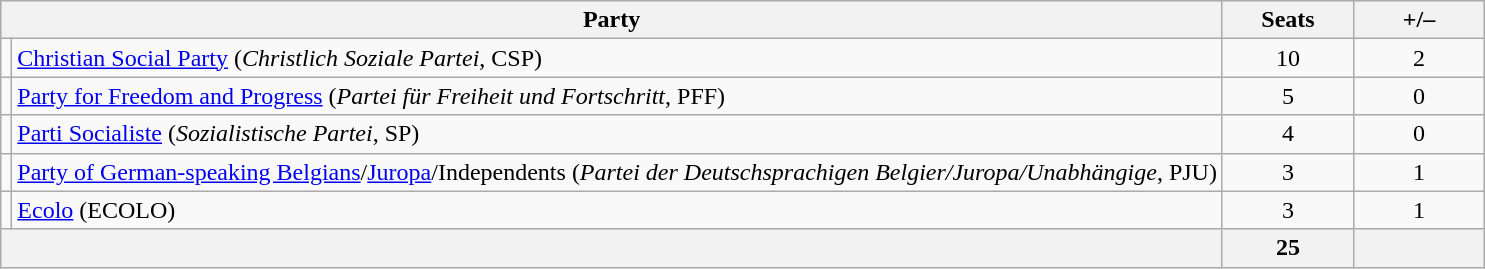<table class=wikitable>
<tr>
<th style="width: 20em" colspan= 2>Party</th>
<th style="width: 5em">Seats</th>
<th style="width: 5em">+/–</th>
</tr>
<tr>
<td></td>
<td><a href='#'>Christian Social Party</a> (<em>Christlich Soziale Partei</em>, CSP)</td>
<td align="center">10</td>
<td align="center"> 2</td>
</tr>
<tr>
<td></td>
<td><a href='#'>Party for Freedom and Progress</a> (<em>Partei für Freiheit und Fortschritt</em>, PFF)</td>
<td align="center">5</td>
<td align="center"> 0</td>
</tr>
<tr>
<td></td>
<td><a href='#'>Parti Socialiste</a> (<em>Sozialistische Partei</em>, SP)</td>
<td align="center">4</td>
<td align="center"> 0</td>
</tr>
<tr>
<td></td>
<td><a href='#'>Party of German-speaking Belgians</a>/<a href='#'>Juropa</a>/Independents (<em>Partei der Deutschsprachigen Belgier/Juropa/Unabhängige</em>, PJU)</td>
<td align="center">3</td>
<td align="center"> 1</td>
</tr>
<tr>
<td></td>
<td><a href='#'>Ecolo</a> (ECOLO)</td>
<td align="center">3</td>
<td align="center"> 1</td>
</tr>
<tr>
<th colspan="2"></th>
<th align="center">25</th>
<th align="center"></th>
</tr>
</table>
